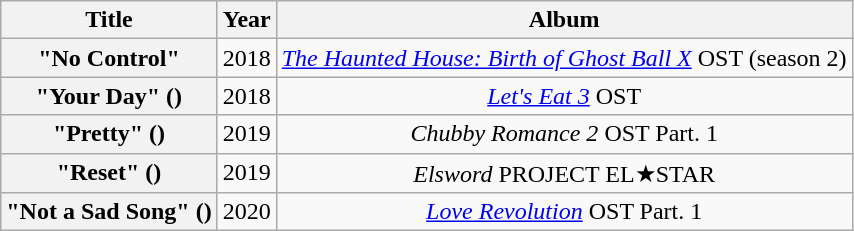<table class="wikitable plainrowheaders" style="text-align:center">
<tr>
<th scope="col">Title</th>
<th scope="col">Year</th>
<th>Album</th>
</tr>
<tr>
<th scope="row">"No Control"</th>
<td>2018</td>
<td><em><a href='#'>The Haunted House: Birth of Ghost Ball X</a></em> OST (season 2)</td>
</tr>
<tr>
<th scope="row">"Your Day" ()</th>
<td>2018</td>
<td><em><a href='#'>Let's Eat 3</a></em> OST</td>
</tr>
<tr>
<th scope="row">"Pretty" ()</th>
<td>2019</td>
<td><em>Chubby Romance 2</em> OST Part. 1</td>
</tr>
<tr>
<th scope="row">"Reset" ()</th>
<td>2019</td>
<td><em>Elsword</em> PROJECT EL★STAR</td>
</tr>
<tr>
<th scope="row">"Not a Sad Song" ()</th>
<td>2020</td>
<td><em><a href='#'>Love Revolution</a></em> OST Part. 1</td>
</tr>
</table>
